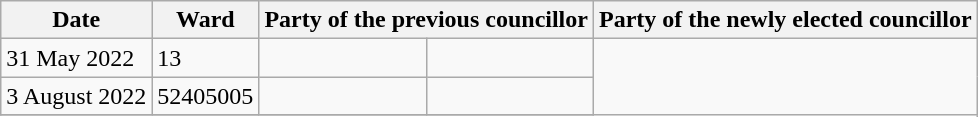<table class="wikitable">
<tr>
<th>Date</th>
<th>Ward</th>
<th colspan=2>Party of the previous councillor</th>
<th colspan=2>Party of the newly elected councillor</th>
</tr>
<tr>
<td>31 May 2022</td>
<td>13</td>
<td></td>
<td></td>
</tr>
<tr>
<td>3 August 2022</td>
<td>52405005</td>
<td></td>
<td></td>
</tr>
<tr>
</tr>
</table>
